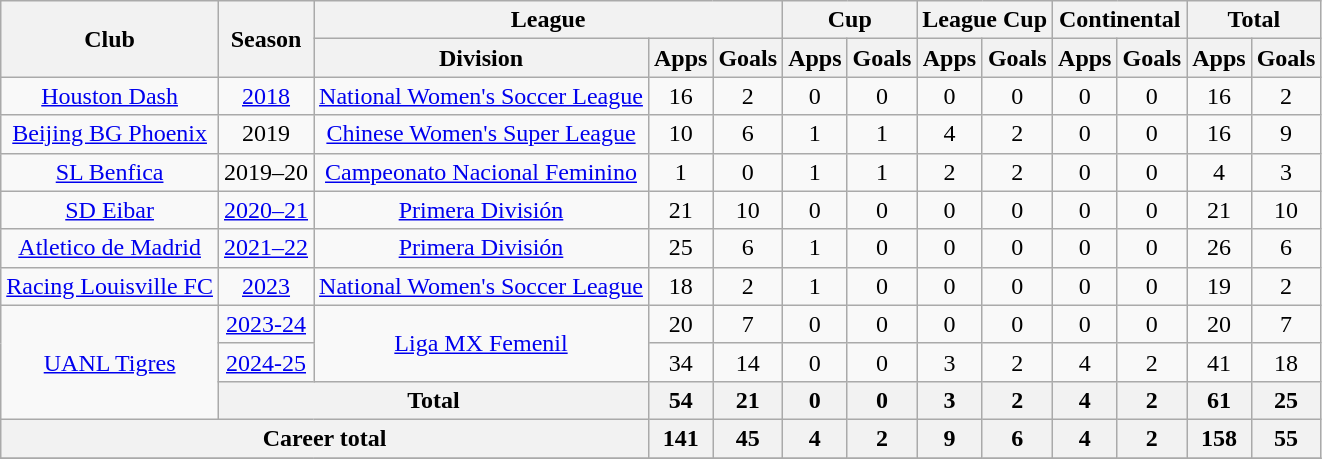<table class="wikitable" style="text-align:center">
<tr>
<th rowspan="2">Club</th>
<th rowspan="2">Season</th>
<th colspan="3">League</th>
<th colspan="2">Cup</th>
<th colspan="2">League Cup</th>
<th colspan="2">Continental</th>
<th colspan="2">Total</th>
</tr>
<tr>
<th>Division</th>
<th>Apps</th>
<th>Goals</th>
<th>Apps</th>
<th>Goals</th>
<th>Apps</th>
<th>Goals</th>
<th>Apps</th>
<th>Goals</th>
<th>Apps</th>
<th>Goals</th>
</tr>
<tr>
<td><a href='#'>Houston Dash</a></td>
<td><a href='#'>2018</a></td>
<td><a href='#'>National Women's Soccer League</a></td>
<td>16</td>
<td>2</td>
<td>0</td>
<td>0</td>
<td>0</td>
<td>0</td>
<td>0</td>
<td>0</td>
<td>16</td>
<td>2</td>
</tr>
<tr>
<td><a href='#'>Beijing BG Phoenix</a></td>
<td>2019</td>
<td><a href='#'>Chinese Women's Super League</a></td>
<td>10</td>
<td>6</td>
<td>1</td>
<td>1</td>
<td>4</td>
<td>2</td>
<td>0</td>
<td>0</td>
<td>16</td>
<td>9</td>
</tr>
<tr>
<td><a href='#'>SL Benfica</a></td>
<td>2019–20</td>
<td><a href='#'>Campeonato Nacional Feminino</a></td>
<td>1</td>
<td>0</td>
<td>1</td>
<td>1</td>
<td>2</td>
<td>2</td>
<td>0</td>
<td>0</td>
<td>4</td>
<td>3</td>
</tr>
<tr>
<td><a href='#'>SD Eibar</a></td>
<td><a href='#'>2020–21</a></td>
<td><a href='#'>Primera División</a></td>
<td>21</td>
<td>10</td>
<td>0</td>
<td>0</td>
<td>0</td>
<td>0</td>
<td>0</td>
<td>0</td>
<td>21</td>
<td>10</td>
</tr>
<tr>
<td><a href='#'>Atletico de Madrid</a></td>
<td><a href='#'>2021–22</a></td>
<td><a href='#'>Primera División</a></td>
<td>25</td>
<td>6</td>
<td>1</td>
<td>0</td>
<td>0</td>
<td>0</td>
<td>0</td>
<td>0</td>
<td>26</td>
<td>6</td>
</tr>
<tr>
<td><a href='#'>Racing Louisville FC</a></td>
<td><a href='#'>2023</a></td>
<td><a href='#'>National Women's Soccer League</a></td>
<td>18</td>
<td>2</td>
<td>1</td>
<td>0</td>
<td>0</td>
<td>0</td>
<td>0</td>
<td>0</td>
<td>19</td>
<td>2</td>
</tr>
<tr>
<td rowspan="3" align="center"><a href='#'>UANL Tigres</a></td>
<td><a href='#'>2023-24</a></td>
<td rowspan="2" align="center"><a href='#'>Liga MX Femenil</a></td>
<td>20</td>
<td>7</td>
<td>0</td>
<td>0</td>
<td>0</td>
<td>0</td>
<td>0</td>
<td>0</td>
<td>20</td>
<td>7</td>
</tr>
<tr>
<td><a href='#'>2024-25</a></td>
<td>34</td>
<td>14</td>
<td>0</td>
<td>0</td>
<td>3</td>
<td>2</td>
<td>4</td>
<td>2</td>
<td>41</td>
<td>18</td>
</tr>
<tr>
<th colspan="2">Total</th>
<th>54</th>
<th>21</th>
<th>0</th>
<th>0</th>
<th>3</th>
<th>2</th>
<th>4</th>
<th>2</th>
<th>61</th>
<th>25</th>
</tr>
<tr>
<th colspan="3">Career total</th>
<th>141</th>
<th>45</th>
<th>4</th>
<th>2</th>
<th>9</th>
<th>6</th>
<th>4</th>
<th>2</th>
<th>158</th>
<th>55</th>
</tr>
<tr>
</tr>
</table>
